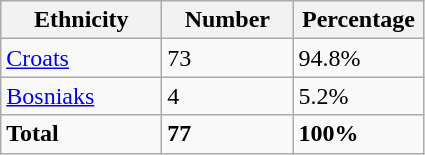<table class="wikitable">
<tr>
<th width="100px">Ethnicity</th>
<th width="80px">Number</th>
<th width="80px">Percentage</th>
</tr>
<tr>
<td><a href='#'>Croats</a></td>
<td>73</td>
<td>94.8%</td>
</tr>
<tr>
<td><a href='#'>Bosniaks</a></td>
<td>4</td>
<td>5.2%</td>
</tr>
<tr>
<td><strong>Total</strong></td>
<td><strong>77</strong></td>
<td><strong>100%</strong></td>
</tr>
</table>
